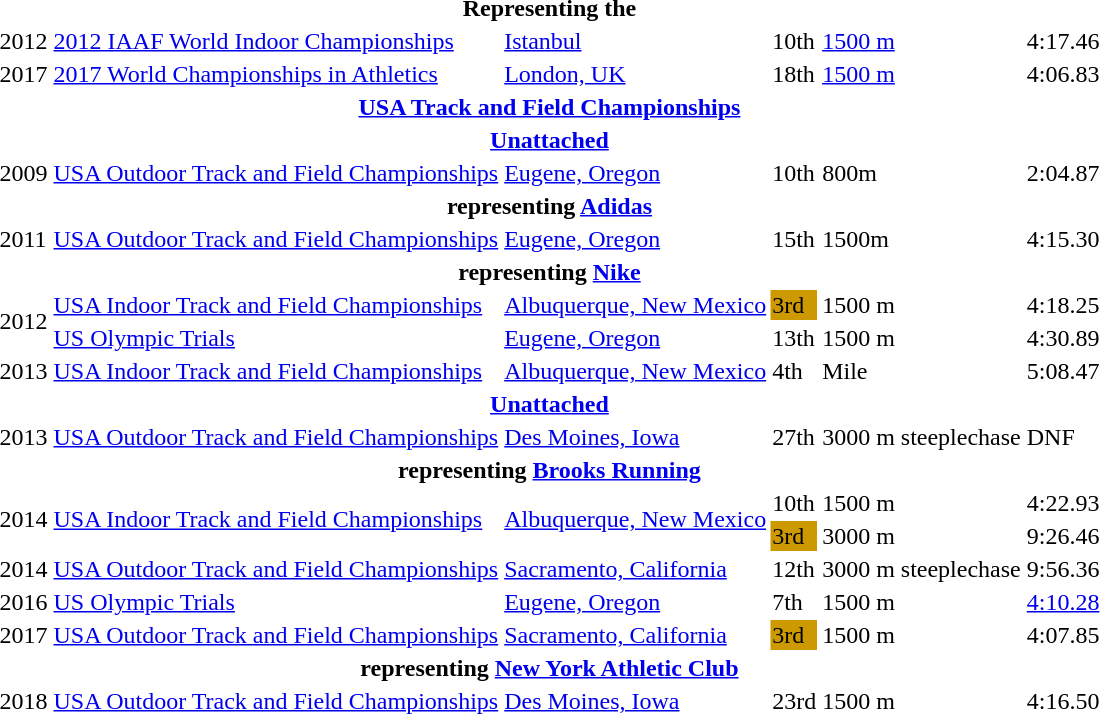<table>
<tr>
<th colspan="7">Representing the </th>
</tr>
<tr>
<td>2012</td>
<td><a href='#'>2012 IAAF World Indoor Championships</a></td>
<td><a href='#'>Istanbul</a></td>
<td>10th</td>
<td><a href='#'>1500 m</a></td>
<td>4:17.46</td>
</tr>
<tr>
<td>2017</td>
<td><a href='#'>2017 World Championships in Athletics</a></td>
<td><a href='#'>London, UK</a></td>
<td>18th</td>
<td><a href='#'>1500 m</a></td>
<td>4:06.83</td>
</tr>
<tr>
<th colspan="7"><a href='#'>USA Track and Field Championships</a></th>
</tr>
<tr>
<th colspan="7"><a href='#'>Unattached</a></th>
</tr>
<tr>
<td>2009</td>
<td><a href='#'>USA Outdoor Track and Field Championships</a></td>
<td><a href='#'>Eugene, Oregon</a></td>
<td>10th</td>
<td>800m</td>
<td>2:04.87</td>
</tr>
<tr>
<th colspan="7">representing <a href='#'>Adidas</a></th>
</tr>
<tr>
<td>2011</td>
<td><a href='#'>USA Outdoor Track and Field Championships</a></td>
<td><a href='#'>Eugene, Oregon</a></td>
<td>15th</td>
<td>1500m</td>
<td>4:15.30</td>
</tr>
<tr>
<th colspan="7">representing <a href='#'>Nike</a></th>
</tr>
<tr>
<td rowspan=2>2012</td>
<td><a href='#'>USA Indoor Track and Field Championships</a></td>
<td><a href='#'>Albuquerque, New Mexico</a></td>
<td style="background:#c90;">3rd</td>
<td>1500 m</td>
<td>4:18.25</td>
</tr>
<tr>
<td><a href='#'>US Olympic Trials</a></td>
<td><a href='#'>Eugene, Oregon</a></td>
<td>13th</td>
<td>1500 m</td>
<td>4:30.89</td>
</tr>
<tr>
<td>2013</td>
<td><a href='#'>USA Indoor Track and Field Championships</a></td>
<td><a href='#'>Albuquerque, New Mexico</a></td>
<td>4th</td>
<td>Mile</td>
<td>5:08.47</td>
</tr>
<tr>
<th colspan="7"><a href='#'>Unattached</a></th>
</tr>
<tr>
<td>2013</td>
<td><a href='#'>USA Outdoor Track and Field Championships</a></td>
<td><a href='#'>Des Moines, Iowa</a></td>
<td>27th</td>
<td>3000 m steeplechase</td>
<td>DNF</td>
</tr>
<tr>
<th colspan="7">representing <a href='#'>Brooks Running</a></th>
</tr>
<tr>
<td rowspan=2>2014</td>
<td rowspan=2><a href='#'>USA Indoor Track and Field Championships</a></td>
<td rowspan=2><a href='#'>Albuquerque, New Mexico</a></td>
<td>10th</td>
<td>1500 m</td>
<td>4:22.93</td>
</tr>
<tr>
<td style="background:#c90;">3rd</td>
<td>3000 m</td>
<td>9:26.46</td>
</tr>
<tr>
<td>2014</td>
<td><a href='#'>USA Outdoor Track and Field Championships</a></td>
<td><a href='#'>Sacramento, California</a></td>
<td>12th</td>
<td>3000 m steeplechase</td>
<td>9:56.36</td>
</tr>
<tr>
<td>2016</td>
<td><a href='#'>US Olympic Trials</a></td>
<td><a href='#'>Eugene, Oregon</a></td>
<td>7th</td>
<td>1500 m</td>
<td><a href='#'>4:10.28</a></td>
</tr>
<tr>
<td>2017</td>
<td><a href='#'>USA Outdoor Track and Field Championships</a></td>
<td><a href='#'>Sacramento, California</a></td>
<td style="background:#c90;">3rd</td>
<td>1500 m</td>
<td>4:07.85</td>
</tr>
<tr>
<th colspan="7">representing <a href='#'>New York Athletic Club</a></th>
</tr>
<tr>
<td>2018</td>
<td><a href='#'>USA Outdoor Track and Field Championships</a></td>
<td><a href='#'>Des Moines, Iowa</a></td>
<td>23rd</td>
<td>1500 m</td>
<td>4:16.50</td>
</tr>
</table>
